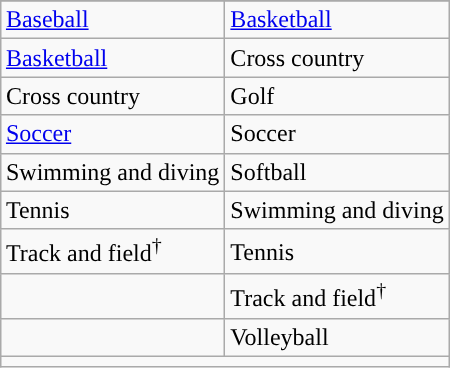<table class="wikitable" style="float:right; clear:right; margin:0 0 1em 1em;">
<tr>
</tr>
<tr>
<td><a href='#'>Baseball</a></td>
<td><a href='#'>Basketball</a></td>
</tr>
<tr>
<td><a href='#'>Basketball</a></td>
<td>Cross country</td>
</tr>
<tr>
<td>Cross country</td>
<td>Golf</td>
</tr>
<tr>
<td><a href='#'>Soccer</a></td>
<td>Soccer</td>
</tr>
<tr>
<td>Swimming and diving</td>
<td>Softball</td>
</tr>
<tr>
<td>Tennis</td>
<td>Swimming and diving</td>
</tr>
<tr>
<td>Track and field<sup>†</sup></td>
<td>Tennis</td>
</tr>
<tr>
<td></td>
<td>Track and field<sup>†</sup></td>
</tr>
<tr>
<td></td>
<td>Volleyball</td>
</tr>
<tr>
<td colspan="2"></td>
</tr>
</table>
